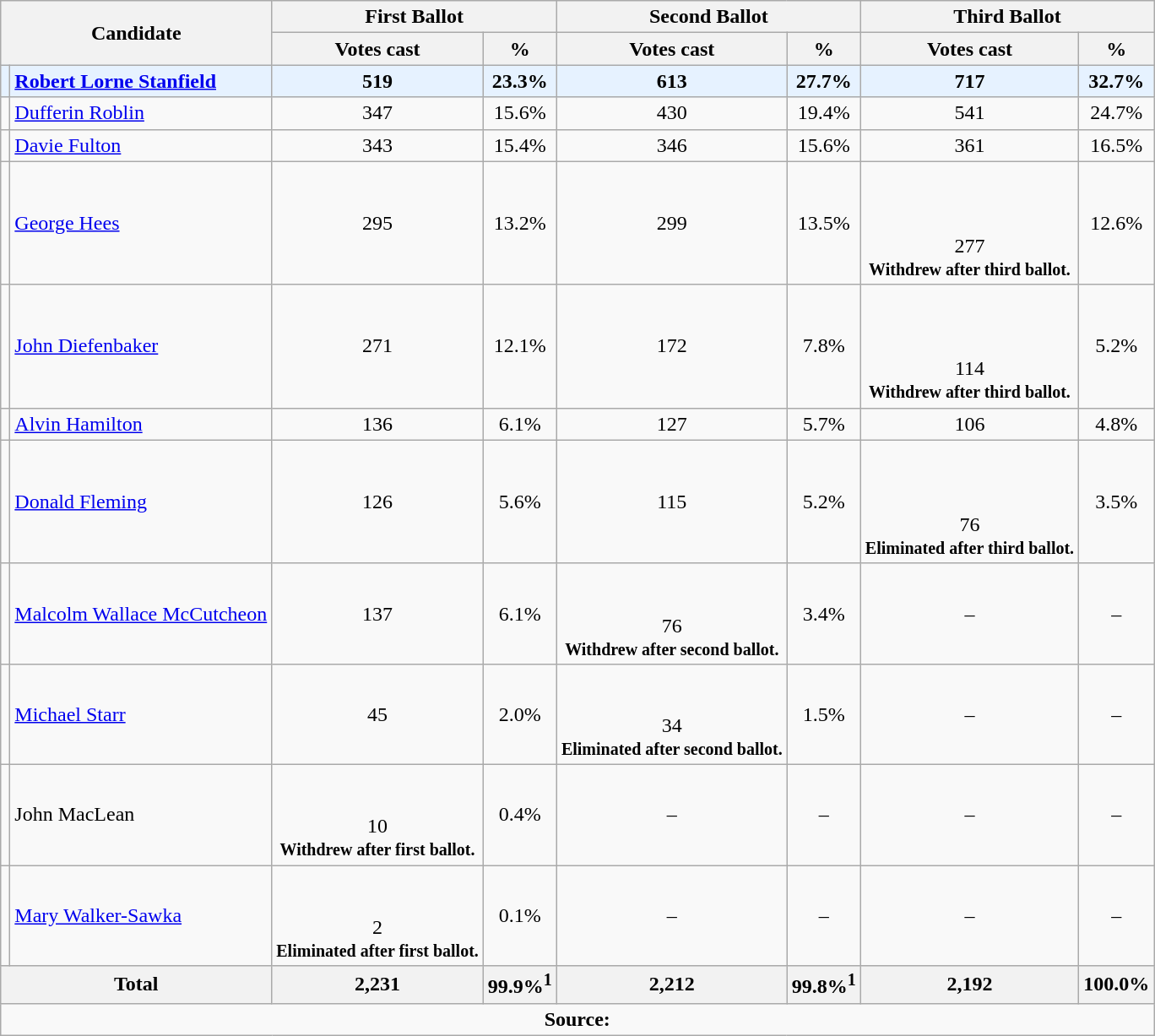<table class="wikitable">
<tr>
<th rowspan="2" colspan="2">Candidate</th>
<th colspan = "2">First Ballot</th>
<th colspan = "2">Second Ballot</th>
<th colspan = "2">Third Ballot</th>
</tr>
<tr>
<th>Votes cast</th>
<th>%</th>
<th>Votes cast</th>
<th>%</th>
<th>Votes cast</th>
<th>%</th>
</tr>
<tr style="background:#E6F2FF">
<td></td>
<td><strong><a href='#'>Robert Lorne Stanfield</a></strong></td>
<td align = "center"><strong>519</strong></td>
<td align = "center"><strong>23.3%</strong></td>
<td align = "center"><strong>613</strong></td>
<td align = "center"><strong>27.7%</strong></td>
<td align = "center"><strong>717</strong></td>
<td align = "center"><strong>32.7%</strong></td>
</tr>
<tr>
<td></td>
<td><a href='#'>Dufferin Roblin</a></td>
<td align = "center">347</td>
<td align = "center">15.6%</td>
<td align = "center">430</td>
<td align = "center">19.4%</td>
<td align = "center">541</td>
<td align = "center">24.7%</td>
</tr>
<tr>
<td></td>
<td><a href='#'>Davie Fulton</a></td>
<td align = "center">343</td>
<td align = "center">15.4%</td>
<td align = "center">346</td>
<td align = "center">15.6%</td>
<td align = "center">361</td>
<td align = "center">16.5%</td>
</tr>
<tr>
<td></td>
<td><a href='#'>George Hees</a></td>
<td align = "center">295</td>
<td align = "center">13.2%</td>
<td align = "center">299</td>
<td align = "center">13.5%</td>
<td align = "center"><br><br><br>277<br><strong><small>Withdrew after third ballot.</small></strong></td>
<td align = "center">12.6%</td>
</tr>
<tr>
<td></td>
<td><a href='#'>John Diefenbaker</a></td>
<td align = "center">271</td>
<td align = "center">12.1%</td>
<td align = "center">172</td>
<td align = "center">7.8%</td>
<td align = "center"><br><br><br>114<br><strong><small>Withdrew after third ballot.</small></strong></td>
<td align = "center">5.2%</td>
</tr>
<tr>
<td></td>
<td><a href='#'>Alvin Hamilton</a></td>
<td align = "center">136</td>
<td align = "center">6.1%</td>
<td align = "center">127</td>
<td align = "center">5.7%</td>
<td align = "center">106</td>
<td align = "center">4.8%</td>
</tr>
<tr>
<td></td>
<td><a href='#'>Donald Fleming</a></td>
<td align = "center">126</td>
<td align = "center">5.6%</td>
<td align = "center">115</td>
<td align = "center">5.2%</td>
<td align = "center"><br><br><br>76<br><strong><small>Eliminated after third ballot.</small></strong></td>
<td align = "center">3.5%</td>
</tr>
<tr>
<td></td>
<td><a href='#'>Malcolm Wallace McCutcheon</a></td>
<td align = "center">137</td>
<td align = "center">6.1%</td>
<td align = "center"><br><br>76<br><strong><small>Withdrew after second ballot.</small></strong></td>
<td align = "center">3.4%</td>
<td align = "center">–</td>
<td align = "center">–</td>
</tr>
<tr>
<td></td>
<td><a href='#'>Michael Starr</a></td>
<td align = "center">45</td>
<td align = "center">2.0%</td>
<td align = "center"><br><br>34<br><strong><small>Eliminated after second ballot.</small></strong></td>
<td align = "center">1.5%</td>
<td align = "center">–</td>
<td align = "center">–</td>
</tr>
<tr>
<td></td>
<td>John MacLean</td>
<td align = "center"><br><br>10<br><strong><small>Withdrew after first ballot.</small></strong></td>
<td align = "center">0.4%</td>
<td align = "center">–</td>
<td align = "center">–</td>
<td align = "center">–</td>
<td align = "center">–</td>
</tr>
<tr>
<td></td>
<td><a href='#'>Mary Walker-Sawka</a></td>
<td align = "center"><br><br>2<br><strong><small>Eliminated after first ballot.</small></strong></td>
<td align = "center">0.1%</td>
<td align = "center">–</td>
<td align = "center">–</td>
<td align = "center">–</td>
<td align = "center">–</td>
</tr>
<tr>
<th colspan = "2">Total</th>
<th>2,231</th>
<th>99.9%<sup>1</sup></th>
<th>2,212</th>
<th>99.8%<sup>1</sup></th>
<th>2,192</th>
<th>100.0%</th>
</tr>
<tr>
<td align="center" colspan=8><strong>Source:</strong>  </td>
</tr>
</table>
